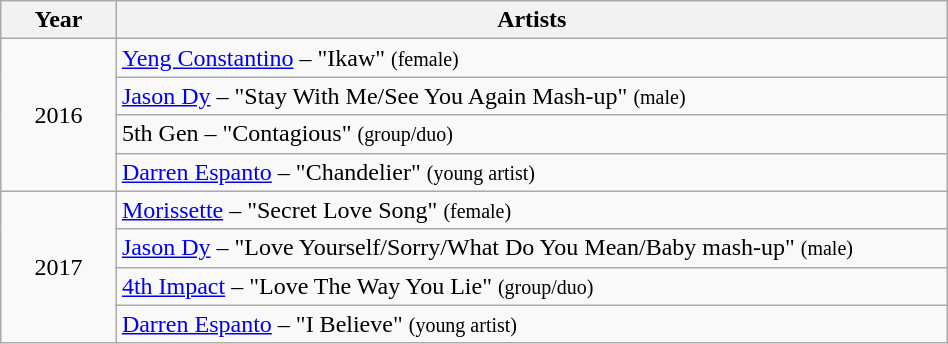<table class="wikitable sortable"  style="width:50%;">
<tr>
<th width=5%  scope="col">Year</th>
<th ! width=40%  scope="col">Artists</th>
</tr>
<tr>
<td rowspan=4  align="center">2016</td>
<td><a href='#'>Yeng Constantino</a> – "Ikaw"  <small>(female)</small></td>
</tr>
<tr>
<td><a href='#'>Jason Dy</a> – "Stay With Me/See You Again Mash-up"  <small>(male)</small></td>
</tr>
<tr>
<td>5th Gen – "Contagious" <small>(group/duo)</small></td>
</tr>
<tr>
<td><a href='#'>Darren Espanto</a> – "Chandelier"  <small>(young artist)</small></td>
</tr>
<tr>
<td rowspan=4  align="center">2017</td>
<td><a href='#'>Morissette</a> – "Secret Love Song"  <small>(female)</small></td>
</tr>
<tr>
<td><a href='#'>Jason Dy</a> – "Love Yourself/Sorry/What Do You Mean/Baby mash-up"  <small>(male)</small></td>
</tr>
<tr>
<td><a href='#'>4th Impact</a> – "Love The Way You Lie" <small>(group/duo)</small></td>
</tr>
<tr>
<td><a href='#'>Darren Espanto</a> – "I Believe"  <small>(young artist)</small></td>
</tr>
</table>
